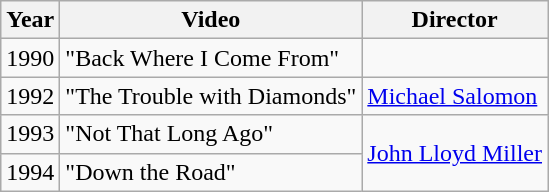<table class="wikitable">
<tr>
<th>Year</th>
<th>Video</th>
<th>Director</th>
</tr>
<tr>
<td>1990</td>
<td>"Back Where I Come From"</td>
<td></td>
</tr>
<tr>
<td>1992</td>
<td>"The Trouble with Diamonds"</td>
<td><a href='#'>Michael Salomon</a></td>
</tr>
<tr>
<td>1993</td>
<td>"Not That Long Ago"</td>
<td rowspan="2"><a href='#'>John Lloyd Miller</a></td>
</tr>
<tr>
<td>1994</td>
<td>"Down the Road"</td>
</tr>
</table>
